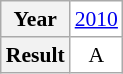<table class="wikitable" style="text-align:center; font-size:90%; background:white">
<tr>
<th>Year</th>
<td><a href='#'>2010</a></td>
</tr>
<tr>
<th>Result</th>
<td>A</td>
</tr>
</table>
